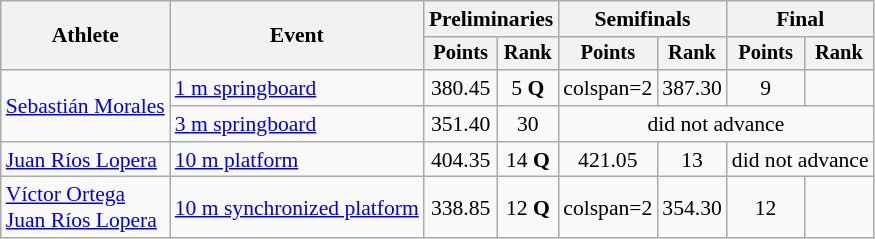<table class=wikitable style="font-size:90%;">
<tr>
<th rowspan="2">Athlete</th>
<th rowspan="2">Event</th>
<th colspan="2">Preliminaries</th>
<th colspan="2">Semifinals</th>
<th colspan="2">Final</th>
</tr>
<tr style="font-size:95%">
<th>Points</th>
<th>Rank</th>
<th>Points</th>
<th>Rank</th>
<th>Points</th>
<th>Rank</th>
</tr>
<tr align=center>
<td align=left rowspan=2><a href='#'>Sebastián Morales</a></td>
<td align=left><a href='#'>1 m springboard</a></td>
<td>380.45</td>
<td>5 <strong>Q</strong></td>
<td>colspan=2 </td>
<td>387.30</td>
<td>9</td>
</tr>
<tr align=center>
<td align=left><a href='#'>3 m springboard</a></td>
<td>351.40</td>
<td>30</td>
<td colspan=4>did not advance</td>
</tr>
<tr align=center>
<td align=left><a href='#'>Juan Ríos Lopera</a></td>
<td align=left><a href='#'>10 m platform</a></td>
<td>404.35</td>
<td>14 <strong>Q</strong></td>
<td>421.05</td>
<td>13</td>
<td colspan=2>did not advance</td>
</tr>
<tr align=center>
<td align=left><a href='#'>Víctor Ortega</a><br><a href='#'>Juan Ríos Lopera</a></td>
<td align=left><a href='#'>10 m synchronized platform</a></td>
<td>338.85</td>
<td>12 <strong>Q</strong></td>
<td>colspan=2 </td>
<td>354.30</td>
<td>12</td>
</tr>
</table>
